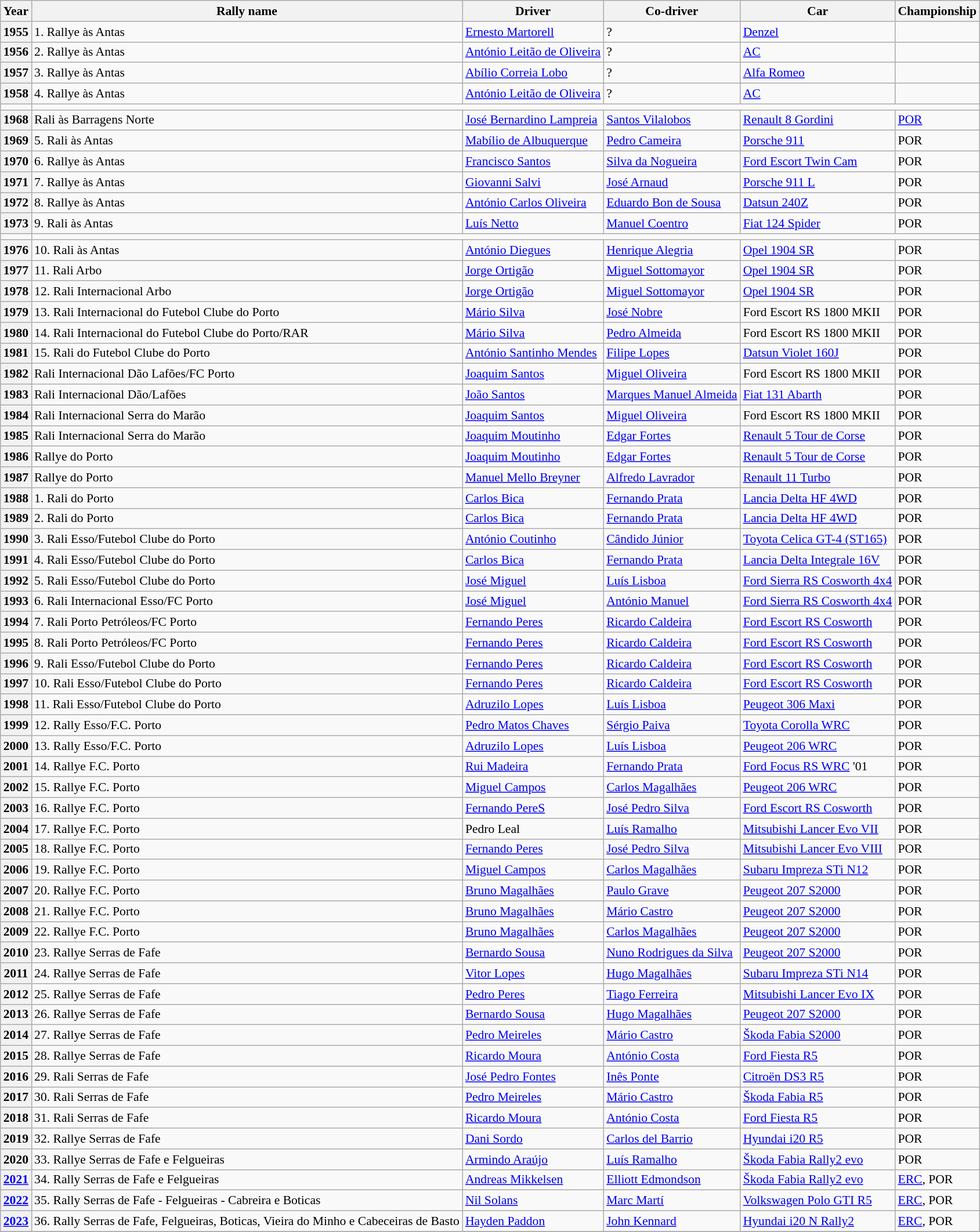<table class="wikitable" style="font-size: 90%;">
<tr>
<th>Year</th>
<th>Rally name</th>
<th>Driver</th>
<th>Co-driver</th>
<th>Car</th>
<th>Championship</th>
</tr>
<tr>
<th>1955</th>
<td>1. Rallye às Antas</td>
<td> <a href='#'>Ernesto Martorell</a></td>
<td>?</td>
<td><a href='#'>Denzel</a></td>
<td></td>
</tr>
<tr>
<th>1956</th>
<td>2. Rallye às Antas</td>
<td> <a href='#'>António Leitão de Oliveira</a></td>
<td>?</td>
<td><a href='#'>AC</a></td>
<td></td>
</tr>
<tr>
<th>1957</th>
<td>3. Rallye às Antas</td>
<td> <a href='#'>Abílio Correia Lobo</a></td>
<td>?</td>
<td><a href='#'>Alfa Romeo</a></td>
<td></td>
</tr>
<tr>
<th>1958</th>
<td>4. Rallye às Antas</td>
<td> <a href='#'>António Leitão de Oliveira</a></td>
<td>?</td>
<td><a href='#'>AC</a></td>
<td></td>
</tr>
<tr>
<td></td>
</tr>
<tr>
<th>1968</th>
<td>Rali às Barragens Norte</td>
<td> <a href='#'>José Bernardino Lampreia</a></td>
<td> <a href='#'>Santos Vilalobos</a></td>
<td><a href='#'>Renault 8 Gordini</a></td>
<td><a href='#'>POR</a></td>
</tr>
<tr>
<th>1969</th>
<td>5. Rali às Antas</td>
<td> <a href='#'>Mabílio de Albuquerque</a></td>
<td> <a href='#'>Pedro Cameira</a></td>
<td><a href='#'>Porsche 911</a></td>
<td>POR</td>
</tr>
<tr>
<th>1970</th>
<td>6. Rallye às Antas</td>
<td> <a href='#'>Francisco Santos</a></td>
<td> <a href='#'>Silva da Nogueira</a></td>
<td><a href='#'>Ford Escort Twin Cam</a></td>
<td>POR</td>
</tr>
<tr>
<th>1971</th>
<td>7. Rallye às Antas</td>
<td> <a href='#'>Giovanni Salvi</a></td>
<td> <a href='#'>José Arnaud</a></td>
<td><a href='#'>Porsche 911 L</a></td>
<td>POR</td>
</tr>
<tr>
<th>1972</th>
<td>8. Rallye às Antas</td>
<td> <a href='#'>António Carlos Oliveira</a></td>
<td> <a href='#'>Eduardo Bon de Sousa</a></td>
<td><a href='#'>Datsun 240Z</a></td>
<td>POR</td>
</tr>
<tr>
<th>1973</th>
<td>9. Rali às Antas</td>
<td> <a href='#'>Luís Netto</a></td>
<td> <a href='#'>Manuel Coentro</a></td>
<td><a href='#'>Fiat 124 Spider</a></td>
<td>POR</td>
</tr>
<tr>
<td></td>
</tr>
<tr>
<th>1976</th>
<td>10. Rali às Antas</td>
<td> <a href='#'>António Diegues</a></td>
<td> <a href='#'>Henrique Alegria</a></td>
<td><a href='#'>Opel 1904 SR</a></td>
<td>POR</td>
</tr>
<tr>
<th>1977</th>
<td>11. Rali Arbo</td>
<td> <a href='#'>Jorge Ortigão</a></td>
<td> <a href='#'>Miguel Sottomayor</a></td>
<td><a href='#'>Opel 1904 SR</a></td>
<td>POR</td>
</tr>
<tr>
<th>1978</th>
<td>12. Rali Internacional Arbo</td>
<td> <a href='#'>Jorge Ortigão</a></td>
<td> <a href='#'>Miguel Sottomayor</a></td>
<td><a href='#'>Opel 1904 SR</a></td>
<td>POR</td>
</tr>
<tr>
<th>1979</th>
<td>13. Rali Internacional do Futebol Clube do Porto</td>
<td> <a href='#'>Mário Silva</a></td>
<td> <a href='#'>José Nobre</a></td>
<td>Ford Escort RS 1800 MKII</td>
<td>POR</td>
</tr>
<tr>
<th>1980</th>
<td>14. Rali Internacional do Futebol Clube do Porto/RAR</td>
<td> <a href='#'>Mário Silva</a></td>
<td> <a href='#'>Pedro Almeida</a></td>
<td>Ford Escort RS 1800 MKII</td>
<td>POR</td>
</tr>
<tr>
<th>1981</th>
<td>15. Rali do Futebol Clube do Porto</td>
<td> <a href='#'>António Santinho Mendes</a></td>
<td> <a href='#'>Filipe Lopes</a></td>
<td><a href='#'>Datsun Violet 160J</a></td>
<td>POR</td>
</tr>
<tr>
<th>1982</th>
<td>Rali Internacional Dão Lafões/FC Porto</td>
<td> <a href='#'>Joaquim Santos</a></td>
<td> <a href='#'>Miguel Oliveira</a></td>
<td>Ford Escort RS 1800 MKII</td>
<td>POR</td>
</tr>
<tr>
<th>1983</th>
<td>Rali Internacional Dão/Lafões</td>
<td> <a href='#'>João Santos</a></td>
<td> <a href='#'>Marques Manuel Almeida</a></td>
<td><a href='#'>Fiat 131 Abarth</a></td>
<td>POR</td>
</tr>
<tr>
<th>1984</th>
<td>Rali Internacional Serra do Marão</td>
<td> <a href='#'>Joaquim Santos</a></td>
<td> <a href='#'>Miguel Oliveira</a></td>
<td>Ford Escort RS 1800 MKII</td>
<td>POR</td>
</tr>
<tr>
<th>1985</th>
<td>Rali Internacional Serra do Marão</td>
<td> <a href='#'>Joaquim Moutinho</a></td>
<td> <a href='#'>Edgar Fortes</a></td>
<td><a href='#'>Renault 5 Tour de Corse</a></td>
<td>POR</td>
</tr>
<tr>
<th>1986</th>
<td>Rallye do Porto</td>
<td> <a href='#'>Joaquim Moutinho</a></td>
<td> <a href='#'>Edgar Fortes</a></td>
<td><a href='#'>Renault 5 Tour de Corse</a></td>
<td>POR</td>
</tr>
<tr>
<th>1987</th>
<td>Rallye do Porto</td>
<td> <a href='#'>Manuel Mello Breyner</a></td>
<td> <a href='#'>Alfredo Lavrador</a></td>
<td><a href='#'>Renault 11 Turbo</a></td>
<td>POR</td>
</tr>
<tr>
<th>1988</th>
<td>1. Rali do Porto</td>
<td> <a href='#'>Carlos Bica</a></td>
<td> <a href='#'>Fernando Prata</a></td>
<td><a href='#'>Lancia Delta HF 4WD</a></td>
<td>POR</td>
</tr>
<tr>
<th>1989</th>
<td>2. Rali do Porto</td>
<td> <a href='#'>Carlos Bica</a></td>
<td> <a href='#'>Fernando Prata</a></td>
<td><a href='#'>Lancia Delta HF 4WD</a></td>
<td>POR</td>
</tr>
<tr>
<th>1990</th>
<td>3. Rali Esso/Futebol Clube do Porto</td>
<td> <a href='#'>António Coutinho</a></td>
<td> <a href='#'>Cândido Júnior</a></td>
<td><a href='#'>Toyota Celica GT-4 (ST165)</a></td>
<td>POR</td>
</tr>
<tr>
<th>1991</th>
<td>4. Rali Esso/Futebol Clube do Porto</td>
<td> <a href='#'>Carlos Bica</a></td>
<td> <a href='#'>Fernando Prata</a></td>
<td><a href='#'>Lancia Delta Integrale 16V</a></td>
<td>POR</td>
</tr>
<tr>
<th>1992</th>
<td>5. Rali Esso/Futebol Clube do Porto</td>
<td> <a href='#'>José Miguel</a></td>
<td> <a href='#'>Luís Lisboa</a></td>
<td><a href='#'>Ford Sierra RS Cosworth 4x4</a></td>
<td>POR</td>
</tr>
<tr>
<th>1993</th>
<td>6. Rali Internacional Esso/FC Porto</td>
<td> <a href='#'>José Miguel</a></td>
<td> <a href='#'>António Manuel</a></td>
<td><a href='#'>Ford Sierra RS Cosworth 4x4</a></td>
<td>POR</td>
</tr>
<tr>
<th>1994</th>
<td>7. Rali Porto Petróleos/FC Porto</td>
<td> <a href='#'>Fernando Peres</a></td>
<td> <a href='#'>Ricardo Caldeira</a></td>
<td><a href='#'>Ford Escort RS Cosworth</a></td>
<td>POR</td>
</tr>
<tr>
<th>1995</th>
<td>8. Rali Porto Petróleos/FC Porto</td>
<td> <a href='#'>Fernando Peres</a></td>
<td> <a href='#'>Ricardo Caldeira</a></td>
<td><a href='#'>Ford Escort RS Cosworth</a></td>
<td>POR</td>
</tr>
<tr>
<th>1996</th>
<td>9. Rali Esso/Futebol Clube do Porto</td>
<td> <a href='#'>Fernando Peres</a></td>
<td> <a href='#'>Ricardo Caldeira</a></td>
<td><a href='#'>Ford Escort RS Cosworth</a></td>
<td>POR</td>
</tr>
<tr>
<th>1997</th>
<td>10. Rali Esso/Futebol Clube do Porto</td>
<td> <a href='#'>Fernando Peres</a></td>
<td> <a href='#'>Ricardo Caldeira</a></td>
<td><a href='#'>Ford Escort RS Cosworth</a></td>
<td>POR</td>
</tr>
<tr>
<th>1998</th>
<td>11. Rali Esso/Futebol Clube do Porto</td>
<td> <a href='#'>Adruzilo Lopes</a></td>
<td> <a href='#'>Luís Lisboa</a></td>
<td><a href='#'>Peugeot 306 Maxi</a></td>
<td>POR</td>
</tr>
<tr>
<th>1999</th>
<td>12. Rally Esso/F.C. Porto</td>
<td> <a href='#'>Pedro Matos Chaves</a></td>
<td> <a href='#'>Sérgio Paiva</a></td>
<td><a href='#'>Toyota Corolla WRC</a></td>
<td>POR</td>
</tr>
<tr>
<th>2000</th>
<td>13. Rally Esso/F.C. Porto</td>
<td> <a href='#'>Adruzilo Lopes</a></td>
<td> <a href='#'>Luís Lisboa</a></td>
<td><a href='#'>Peugeot 206 WRC</a></td>
<td>POR</td>
</tr>
<tr>
<th>2001</th>
<td>14. Rallye F.C. Porto</td>
<td> <a href='#'>Rui Madeira</a></td>
<td> <a href='#'>Fernando Prata</a></td>
<td><a href='#'>Ford Focus RS WRC</a> '01</td>
<td>POR</td>
</tr>
<tr>
<th>2002</th>
<td>15. Rallye F.C. Porto</td>
<td> <a href='#'>Miguel Campos</a></td>
<td> <a href='#'>Carlos Magalhães</a></td>
<td><a href='#'>Peugeot 206 WRC</a></td>
<td>POR</td>
</tr>
<tr>
<th>2003</th>
<td>16. Rallye F.C. Porto</td>
<td> <a href='#'>Fernando PereS</a></td>
<td> <a href='#'>José Pedro Silva</a></td>
<td><a href='#'>Ford Escort RS Cosworth</a></td>
<td>POR</td>
</tr>
<tr>
<th>2004</th>
<td>17. Rallye F.C. Porto</td>
<td> Pedro Leal</td>
<td> <a href='#'>Luís Ramalho</a></td>
<td><a href='#'>Mitsubishi Lancer Evo VII</a></td>
<td>POR</td>
</tr>
<tr>
<th>2005</th>
<td>18. Rallye F.C. Porto</td>
<td> <a href='#'>Fernando Peres</a></td>
<td> <a href='#'>José Pedro Silva</a></td>
<td><a href='#'>Mitsubishi Lancer Evo VIII</a></td>
<td>POR</td>
</tr>
<tr>
<th>2006</th>
<td>19. Rallye F.C. Porto</td>
<td> <a href='#'>Miguel Campos</a></td>
<td> <a href='#'>Carlos Magalhães</a></td>
<td><a href='#'>Subaru Impreza STi N12</a></td>
<td>POR</td>
</tr>
<tr>
<th>2007</th>
<td>20. Rallye F.C. Porto</td>
<td> <a href='#'>Bruno Magalhães</a></td>
<td> <a href='#'>Paulo Grave</a></td>
<td><a href='#'>Peugeot 207 S2000</a></td>
<td>POR</td>
</tr>
<tr>
<th>2008</th>
<td>21. Rallye F.C. Porto</td>
<td> <a href='#'>Bruno Magalhães</a></td>
<td> <a href='#'>Mário Castro</a></td>
<td><a href='#'>Peugeot 207 S2000</a></td>
<td>POR</td>
</tr>
<tr>
<th>2009</th>
<td>22. Rallye F.C. Porto</td>
<td> <a href='#'>Bruno Magalhães</a></td>
<td> <a href='#'>Carlos Magalhães</a></td>
<td><a href='#'>Peugeot 207 S2000</a></td>
<td>POR</td>
</tr>
<tr>
<th>2010</th>
<td>23. Rallye Serras de Fafe</td>
<td> <a href='#'>Bernardo Sousa</a></td>
<td> <a href='#'>Nuno Rodrigues da Silva</a></td>
<td><a href='#'>Peugeot 207 S2000</a></td>
<td>POR</td>
</tr>
<tr>
<th>2011</th>
<td>24. Rallye Serras de Fafe</td>
<td> <a href='#'>Vitor Lopes</a></td>
<td> <a href='#'>Hugo Magalhães</a></td>
<td><a href='#'>Subaru Impreza STi N14</a></td>
<td>POR</td>
</tr>
<tr>
<th>2012</th>
<td>25. Rallye Serras de Fafe</td>
<td> <a href='#'>Pedro Peres</a></td>
<td> <a href='#'>Tiago Ferreira</a></td>
<td><a href='#'>Mitsubishi Lancer Evo IX</a></td>
<td>POR</td>
</tr>
<tr>
<th>2013</th>
<td>26. Rallye Serras de Fafe</td>
<td> <a href='#'>Bernardo Sousa</a></td>
<td> <a href='#'>Hugo Magalhães</a></td>
<td><a href='#'>Peugeot 207 S2000</a></td>
<td>POR</td>
</tr>
<tr>
<th>2014</th>
<td>27. Rallye Serras de Fafe</td>
<td> <a href='#'>Pedro Meireles</a></td>
<td> <a href='#'>Mário Castro</a></td>
<td><a href='#'>Škoda Fabia S2000</a></td>
<td>POR</td>
</tr>
<tr>
<th>2015</th>
<td>28. Rallye Serras de Fafe</td>
<td> <a href='#'>Ricardo Moura</a></td>
<td> <a href='#'>António Costa</a></td>
<td><a href='#'>Ford Fiesta R5</a></td>
<td>POR</td>
</tr>
<tr>
<th>2016</th>
<td>29. Rali Serras de Fafe</td>
<td> <a href='#'>José Pedro Fontes</a></td>
<td> <a href='#'>Inês Ponte</a></td>
<td><a href='#'>Citroën DS3 R5</a></td>
<td>POR</td>
</tr>
<tr>
<th>2017</th>
<td>30. Rali Serras de Fafe</td>
<td> <a href='#'>Pedro Meireles</a></td>
<td> <a href='#'>Mário Castro</a></td>
<td><a href='#'>Škoda Fabia R5</a></td>
<td>POR</td>
</tr>
<tr>
<th>2018</th>
<td>31. Rali Serras de Fafe</td>
<td> <a href='#'>Ricardo Moura</a></td>
<td> <a href='#'>António Costa</a></td>
<td><a href='#'>Ford Fiesta R5</a></td>
<td>POR</td>
</tr>
<tr>
<th>2019</th>
<td>32. Rallye Serras de Fafe</td>
<td> <a href='#'>Dani Sordo</a></td>
<td> <a href='#'>Carlos del Barrio</a></td>
<td><a href='#'>Hyundai i20 R5</a></td>
<td>POR</td>
</tr>
<tr>
<th>2020</th>
<td>33. Rallye Serras de Fafe e Felgueiras</td>
<td> <a href='#'>Armindo Araújo</a></td>
<td> <a href='#'>Luís Ramalho</a></td>
<td><a href='#'>Škoda Fabia Rally2 evo</a></td>
<td>POR</td>
</tr>
<tr>
<th><a href='#'>2021</a></th>
<td>34. Rally Serras de Fafe e Felgueiras</td>
<td> <a href='#'>Andreas Mikkelsen</a></td>
<td> <a href='#'>Elliott Edmondson</a></td>
<td><a href='#'>Škoda Fabia Rally2 evo</a></td>
<td><a href='#'>ERC</a>, POR</td>
</tr>
<tr>
<th><a href='#'>2022</a></th>
<td>35. Rally Serras de Fafe - Felgueiras - Cabreira e Boticas</td>
<td> <a href='#'>Nil Solans</a></td>
<td> <a href='#'>Marc Martí</a></td>
<td><a href='#'>Volkswagen Polo GTI R5</a></td>
<td><a href='#'>ERC</a>, POR</td>
</tr>
<tr>
<th><a href='#'>2023</a></th>
<td>36. Rally Serras de Fafe, Felgueiras, Boticas, Vieira do Minho e Cabeceiras de Basto</td>
<td> <a href='#'>Hayden Paddon</a></td>
<td> <a href='#'>John Kennard</a></td>
<td><a href='#'>Hyundai i20 N Rally2</a></td>
<td><a href='#'>ERC</a>, POR</td>
</tr>
<tr>
</tr>
</table>
